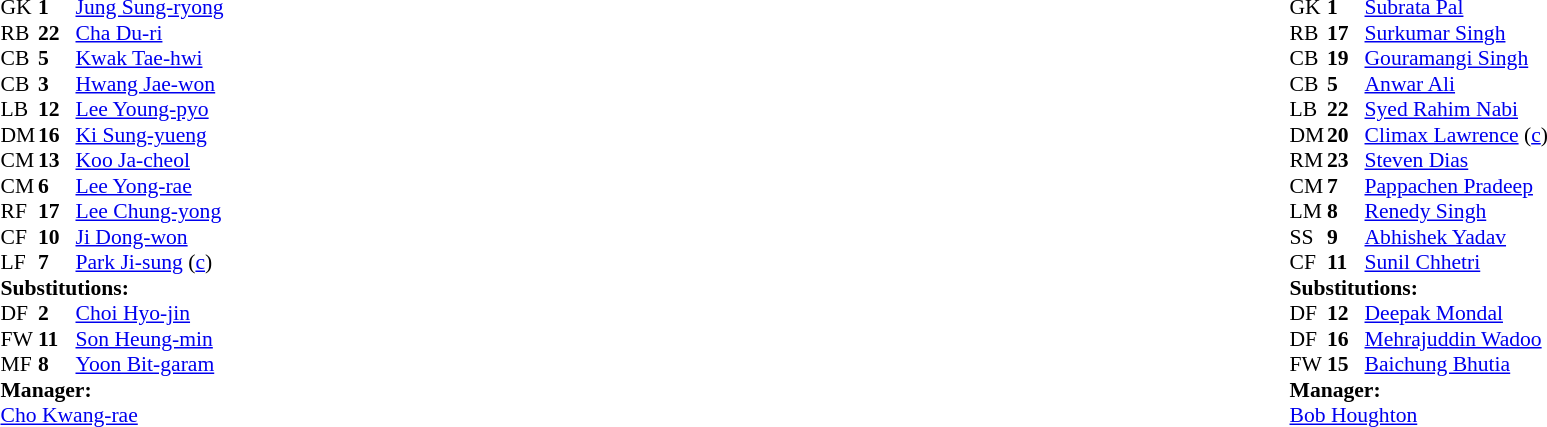<table width="100%">
<tr>
<td valign="top" width="50%"><br><table style="font-size: 90%" cellspacing="0" cellpadding="0">
<tr>
<th width=25></th>
<th width=25></th>
</tr>
<tr>
<td>GK</td>
<td><strong>1</strong></td>
<td><a href='#'>Jung Sung-ryong</a></td>
</tr>
<tr>
<td>RB</td>
<td><strong>22</strong></td>
<td><a href='#'>Cha Du-ri</a></td>
<td></td>
<td></td>
</tr>
<tr>
<td>CB</td>
<td><strong>5</strong></td>
<td><a href='#'>Kwak Tae-hwi</a></td>
</tr>
<tr>
<td>CB</td>
<td><strong>3</strong></td>
<td><a href='#'>Hwang Jae-won</a></td>
</tr>
<tr>
<td>LB</td>
<td><strong>12</strong></td>
<td><a href='#'>Lee Young-pyo</a></td>
</tr>
<tr>
<td>DM</td>
<td><strong>16</strong></td>
<td><a href='#'>Ki Sung-yueng</a></td>
<td></td>
<td></td>
</tr>
<tr>
<td>CM</td>
<td><strong>13</strong></td>
<td><a href='#'>Koo Ja-cheol</a></td>
</tr>
<tr>
<td>CM</td>
<td><strong>6</strong></td>
<td><a href='#'>Lee Yong-rae</a></td>
</tr>
<tr>
<td>RF</td>
<td><strong>17</strong></td>
<td><a href='#'>Lee Chung-yong</a></td>
</tr>
<tr>
<td>CF</td>
<td><strong>10</strong></td>
<td><a href='#'>Ji Dong-won</a></td>
</tr>
<tr>
<td>LF</td>
<td><strong>7</strong></td>
<td><a href='#'>Park Ji-sung</a> (<a href='#'>c</a>)</td>
<td></td>
<td></td>
</tr>
<tr>
<td colspan=3><strong>Substitutions:</strong></td>
</tr>
<tr>
<td>DF</td>
<td><strong>2</strong></td>
<td><a href='#'>Choi Hyo-jin</a></td>
<td></td>
<td></td>
</tr>
<tr>
<td>FW</td>
<td><strong>11</strong></td>
<td><a href='#'>Son Heung-min</a></td>
<td></td>
<td></td>
</tr>
<tr>
<td>MF</td>
<td><strong>8</strong></td>
<td><a href='#'>Yoon Bit-garam</a></td>
<td></td>
<td></td>
</tr>
<tr>
<td colspan=3><strong>Manager:</strong></td>
</tr>
<tr>
<td colspan=3><a href='#'>Cho Kwang-rae</a></td>
</tr>
</table>
</td>
<td valign="top"></td>
<td valign="top" width="50%"><br><table style="font-size: 90%" cellspacing="0" cellpadding="0" align="center">
<tr>
<th width=25></th>
<th width=25></th>
</tr>
<tr>
<td>GK</td>
<td><strong>1</strong></td>
<td><a href='#'>Subrata Pal</a></td>
</tr>
<tr>
<td>RB</td>
<td><strong>17</strong></td>
<td><a href='#'>Surkumar Singh</a></td>
</tr>
<tr>
<td>CB</td>
<td><strong>19</strong></td>
<td><a href='#'>Gouramangi Singh</a></td>
</tr>
<tr>
<td>CB</td>
<td><strong>5</strong></td>
<td><a href='#'>Anwar Ali</a></td>
</tr>
<tr>
<td>LB</td>
<td><strong>22</strong></td>
<td><a href='#'>Syed Rahim Nabi</a></td>
<td></td>
</tr>
<tr>
<td>DM</td>
<td><strong>20</strong></td>
<td><a href='#'>Climax Lawrence</a> (<a href='#'>c</a>)</td>
</tr>
<tr>
<td>RM</td>
<td><strong>23</strong></td>
<td><a href='#'>Steven Dias</a></td>
</tr>
<tr>
<td>CM</td>
<td><strong>7</strong></td>
<td><a href='#'>Pappachen Pradeep</a></td>
<td></td>
<td></td>
</tr>
<tr>
<td>LM</td>
<td><strong>8</strong></td>
<td><a href='#'>Renedy Singh</a></td>
<td></td>
<td></td>
</tr>
<tr>
<td>SS</td>
<td><strong>9</strong></td>
<td><a href='#'>Abhishek Yadav</a></td>
<td></td>
<td></td>
</tr>
<tr>
<td>CF</td>
<td><strong>11</strong></td>
<td><a href='#'>Sunil Chhetri</a></td>
</tr>
<tr>
<td colspan=3><strong>Substitutions:</strong></td>
</tr>
<tr>
<td>DF</td>
<td><strong>12</strong></td>
<td><a href='#'>Deepak Mondal</a></td>
<td></td>
<td></td>
</tr>
<tr>
<td>DF</td>
<td><strong>16</strong></td>
<td><a href='#'>Mehrajuddin Wadoo</a></td>
<td></td>
<td></td>
</tr>
<tr>
<td>FW</td>
<td><strong>15</strong></td>
<td><a href='#'>Baichung Bhutia</a></td>
<td></td>
<td></td>
</tr>
<tr>
<td colspan=3><strong>Manager:</strong></td>
</tr>
<tr>
<td colspan=3> <a href='#'>Bob Houghton</a></td>
</tr>
</table>
</td>
</tr>
</table>
